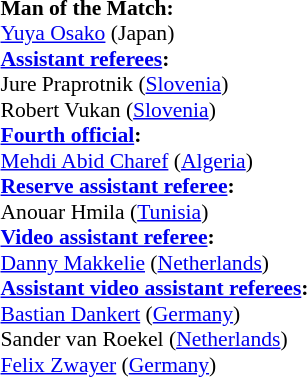<table style="width:100%; font-size:90%;">
<tr>
<td><br><strong>Man of the Match:</strong>
<br><a href='#'>Yuya Osako</a> (Japan)<br><strong><a href='#'>Assistant referees</a>:</strong>
<br>Jure Praprotnik (<a href='#'>Slovenia</a>)
<br>Robert Vukan (<a href='#'>Slovenia</a>)
<br><strong><a href='#'>Fourth official</a>:</strong>
<br><a href='#'>Mehdi Abid Charef</a> (<a href='#'>Algeria</a>)
<br><strong><a href='#'>Reserve assistant referee</a>:</strong>
<br>Anouar Hmila (<a href='#'>Tunisia</a>)
<br><strong><a href='#'>Video assistant referee</a>:</strong>
<br><a href='#'>Danny Makkelie</a> (<a href='#'>Netherlands</a>)
<br><strong><a href='#'>Assistant video assistant referees</a>:</strong>
<br><a href='#'>Bastian Dankert</a> (<a href='#'>Germany</a>)
<br>Sander van Roekel (<a href='#'>Netherlands</a>)
<br><a href='#'>Felix Zwayer</a> (<a href='#'>Germany</a>)</td>
</tr>
</table>
